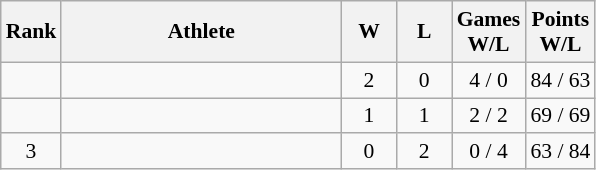<table class="wikitable" style="text-align: center; font-size:90% ">
<tr>
<th width="20">Rank</th>
<th width="180">Athlete</th>
<th width="30">W</th>
<th width="30">L</th>
<th width="40">Games<br>W/L</th>
<th width="40">Points<br>W/L</th>
</tr>
<tr>
<td></td>
<td align=left><strong></strong></td>
<td>2</td>
<td>0</td>
<td>4 / 0</td>
<td>84 / 63</td>
</tr>
<tr>
<td></td>
<td align=left><strong></strong></td>
<td>1</td>
<td>1</td>
<td>2 / 2</td>
<td>69 / 69</td>
</tr>
<tr>
<td>3</td>
<td align=left></td>
<td>0</td>
<td>2</td>
<td>0 / 4</td>
<td>63 / 84</td>
</tr>
</table>
